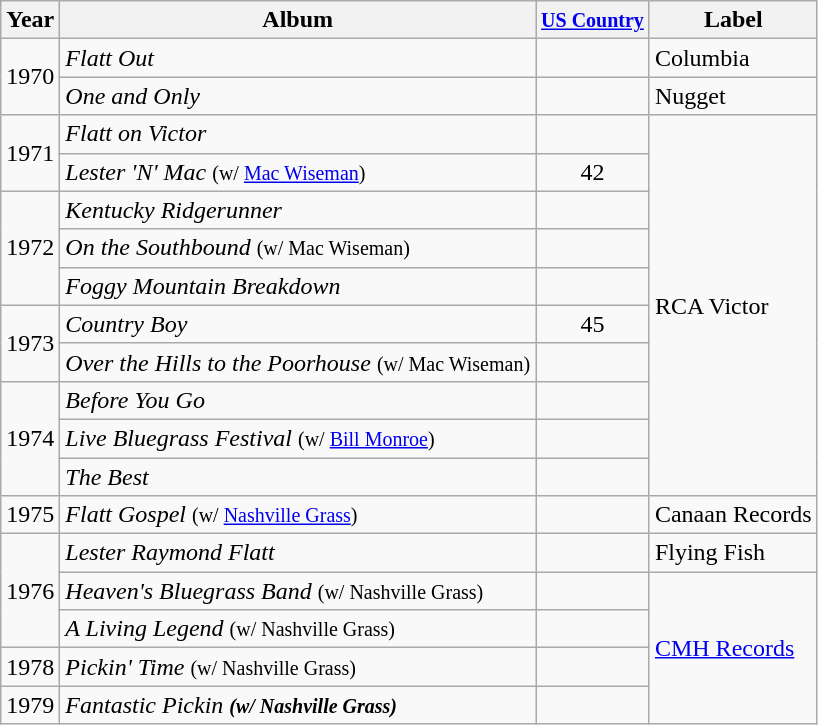<table class="wikitable">
<tr>
<th>Year</th>
<th>Album</th>
<th><small><a href='#'>US Country</a></small></th>
<th>Label</th>
</tr>
<tr>
<td rowspan="2">1970</td>
<td><em>Flatt Out</em></td>
<td></td>
<td>Columbia</td>
</tr>
<tr>
<td><em>One and Only</em></td>
<td></td>
<td>Nugget</td>
</tr>
<tr>
<td rowspan="2">1971</td>
<td><em>Flatt on Victor</em></td>
<td></td>
<td rowspan="10">RCA Victor</td>
</tr>
<tr>
<td><em>Lester 'N' Mac</em> <small>(w/ <a href='#'>Mac Wiseman</a>)</small></td>
<td align="center">42</td>
</tr>
<tr>
<td rowspan="3">1972</td>
<td><em>Kentucky Ridgerunner</em></td>
<td></td>
</tr>
<tr>
<td><em>On the Southbound</em> <small>(w/ Mac Wiseman)</small></td>
<td></td>
</tr>
<tr>
<td><em>Foggy Mountain Breakdown</em></td>
<td></td>
</tr>
<tr>
<td rowspan="2">1973</td>
<td><em>Country Boy</em></td>
<td align="center">45</td>
</tr>
<tr>
<td><em>Over the Hills to the Poorhouse</em> <small>(w/ Mac Wiseman)</small></td>
<td></td>
</tr>
<tr>
<td rowspan="3">1974</td>
<td><em>Before You Go</em></td>
<td></td>
</tr>
<tr>
<td><em>Live Bluegrass Festival</em> <small>(w/ <a href='#'>Bill Monroe</a>)</small></td>
<td></td>
</tr>
<tr>
<td><em>The Best</em></td>
<td></td>
</tr>
<tr>
<td rowspan="1">1975</td>
<td><em>Flatt Gospel</em> <small>(w/ <a href='#'>Nashville Grass</a>)</small></td>
<td></td>
<td>Canaan Records</td>
</tr>
<tr>
<td rowspan="3">1976</td>
<td><em>Lester Raymond Flatt</em></td>
<td></td>
<td>Flying Fish</td>
</tr>
<tr>
<td><em>Heaven's Bluegrass Band</em> <small>(w/ Nashville Grass)</small></td>
<td></td>
<td rowspan="4"><a href='#'>CMH Records</a></td>
</tr>
<tr>
<td><em>A Living Legend</em> <small>(w/ Nashville Grass)</small></td>
<td></td>
</tr>
<tr>
<td rowspan="1">1978</td>
<td><em>Pickin' Time</em> <small>(w/ Nashville Grass)</small></td>
<td></td>
</tr>
<tr>
<td rowspan="1">1979</td>
<td><em>Fantastic Pickin<strong> <small>(w/ Nashville Grass)</small></td>
<td></td>
</tr>
</table>
